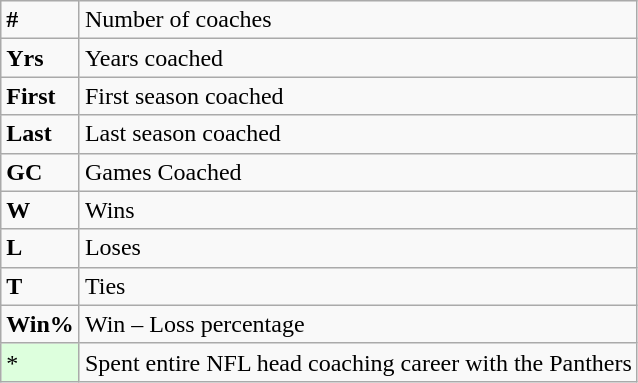<table class="wikitable">
<tr>
<td><strong>#</strong></td>
<td>Number of coaches</td>
</tr>
<tr>
<td><strong>Yrs</strong></td>
<td>Years coached</td>
</tr>
<tr>
<td><strong>First</strong></td>
<td>First season coached</td>
</tr>
<tr>
<td><strong>Last</strong></td>
<td>Last season coached</td>
</tr>
<tr>
<td><strong>GC</strong></td>
<td>Games Coached</td>
</tr>
<tr>
<td><strong>W</strong></td>
<td>Wins</td>
</tr>
<tr>
<td><strong>L</strong></td>
<td>Loses</td>
</tr>
<tr>
<td><strong>T</strong></td>
<td>Ties</td>
</tr>
<tr>
<td><strong>Win%</strong></td>
<td>Win – Loss percentage<br></td>
</tr>
<tr>
<td style="background-color:#ddffdd">*</td>
<td>Spent entire NFL head coaching career with the Panthers</td>
</tr>
</table>
